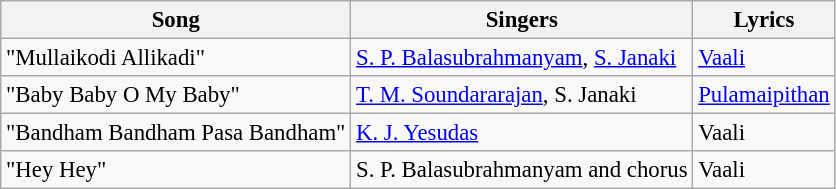<table class="wikitable" style="font-size:95%;">
<tr>
<th>Song</th>
<th>Singers</th>
<th>Lyrics</th>
</tr>
<tr>
<td>"Mullaikodi Allikadi"</td>
<td><a href='#'>S. P. Balasubrahmanyam</a>, <a href='#'>S. Janaki</a></td>
<td><a href='#'>Vaali</a></td>
</tr>
<tr>
<td>"Baby Baby O My Baby"</td>
<td><a href='#'>T. M. Soundararajan</a>, S. Janaki</td>
<td><a href='#'>Pulamaipithan</a></td>
</tr>
<tr>
<td>"Bandham Bandham Pasa Bandham"</td>
<td><a href='#'>K. J. Yesudas</a></td>
<td>Vaali</td>
</tr>
<tr>
<td>"Hey Hey"</td>
<td>S. P. Balasubrahmanyam and chorus</td>
<td>Vaali</td>
</tr>
</table>
